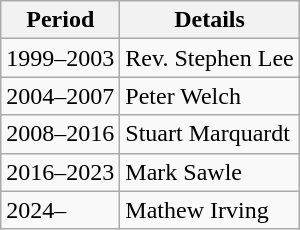<table class="wikitable">
<tr>
<th>Period</th>
<th>Details</th>
</tr>
<tr>
<td>1999–2003</td>
<td>Rev. Stephen Lee</td>
</tr>
<tr>
<td>2004–2007</td>
<td>Peter Welch</td>
</tr>
<tr>
<td>2008–2016</td>
<td>Stuart Marquardt</td>
</tr>
<tr>
<td>2016–2023</td>
<td>Mark Sawle</td>
</tr>
<tr>
<td>2024–</td>
<td>Mathew Irving</td>
</tr>
</table>
